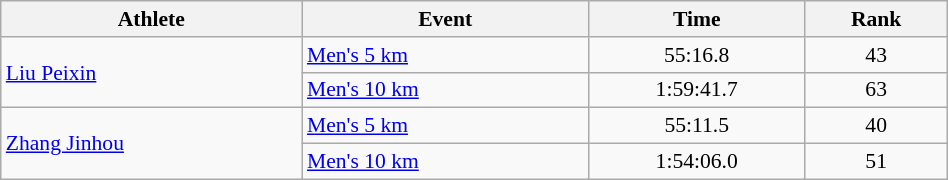<table class="wikitable" style="text-align:center; font-size:90%; width:50%;">
<tr>
<th>Athlete</th>
<th>Event</th>
<th>Time</th>
<th>Rank</th>
</tr>
<tr>
<td align=left rowspan=2><a href='#'>Liu Peixin</a></td>
<td align=left><a href='#'>Men's 5 km</a></td>
<td>55:16.8</td>
<td>43</td>
</tr>
<tr>
<td align=left><a href='#'>Men's 10 km</a></td>
<td>1:59:41.7</td>
<td>63</td>
</tr>
<tr>
<td align=left rowspan=2><a href='#'>Zhang Jinhou</a></td>
<td align=left><a href='#'>Men's 5 km</a></td>
<td>55:11.5</td>
<td>40</td>
</tr>
<tr>
<td align=left><a href='#'>Men's 10 km</a></td>
<td>1:54:06.0</td>
<td>51</td>
</tr>
</table>
